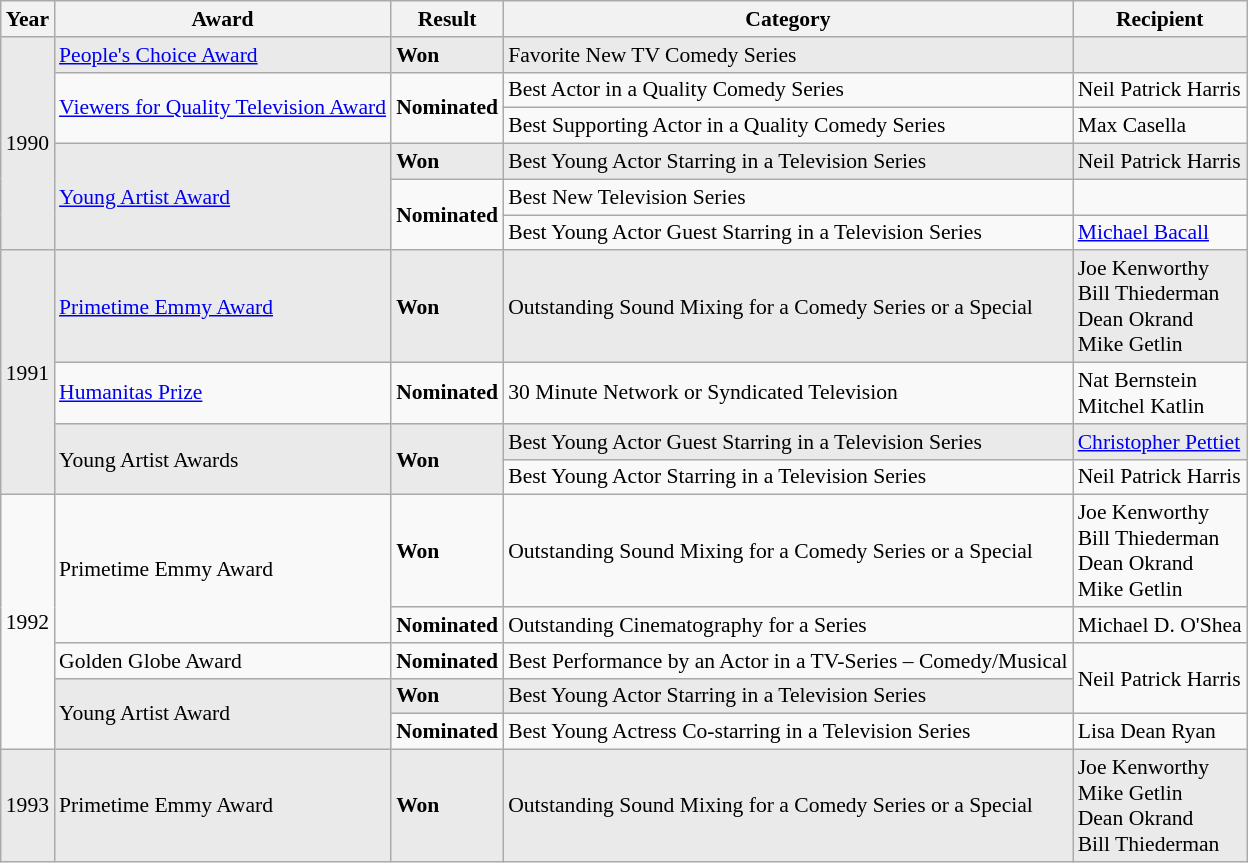<table class="wikitable" style="font-size: 90%;">
<tr>
<th>Year</th>
<th>Award</th>
<th>Result</th>
<th>Category</th>
<th>Recipient</th>
</tr>
<tr style="background-color: #EAEAEA;">
<td rowspan=6>1990</td>
<td><a href='#'>People's Choice Award</a></td>
<td><strong>Won</strong></td>
<td>Favorite New TV Comedy Series</td>
<td></td>
</tr>
<tr>
<td rowspan=2><a href='#'>Viewers for Quality Television Award</a></td>
<td rowspan=2><strong>Nominated</strong></td>
<td>Best Actor in a Quality Comedy Series</td>
<td>Neil Patrick Harris</td>
</tr>
<tr>
<td>Best Supporting Actor in a Quality Comedy Series</td>
<td>Max Casella</td>
</tr>
<tr style="background-color: #EAEAEA;">
<td rowspan=3><a href='#'>Young Artist Award</a></td>
<td><strong>Won</strong></td>
<td>Best Young Actor Starring in a Television Series</td>
<td>Neil Patrick Harris</td>
</tr>
<tr>
<td rowspan=2><strong>Nominated</strong></td>
<td>Best New Television Series</td>
<td></td>
</tr>
<tr>
<td>Best Young Actor Guest Starring in a Television Series</td>
<td><a href='#'>Michael Bacall</a></td>
</tr>
<tr style="background-color: #EAEAEA;">
<td rowspan=4>1991</td>
<td><a href='#'>Primetime Emmy Award</a></td>
<td><strong>Won</strong></td>
<td>Outstanding Sound Mixing for a Comedy Series or a Special</td>
<td>Joe Kenworthy <br>Bill Thiederman <br>Dean Okrand <br>Mike Getlin <br></td>
</tr>
<tr>
<td><a href='#'>Humanitas Prize</a></td>
<td><strong>Nominated</strong></td>
<td>30 Minute Network or Syndicated Television</td>
<td>Nat Bernstein<br>Mitchel Katlin<br></td>
</tr>
<tr style="background-color: #EAEAEA;">
<td rowspan=2>Young Artist Awards</td>
<td rowspan=2><strong>Won</strong></td>
<td>Best Young Actor Guest Starring in a Television Series</td>
<td><a href='#'>Christopher Pettiet</a></td>
</tr>
<tr>
<td>Best Young Actor Starring in a Television Series</td>
<td>Neil Patrick Harris</td>
</tr>
<tr>
<td rowspan=5>1992</td>
<td rowspan=2>Primetime Emmy Award</td>
<td><strong>Won</strong></td>
<td>Outstanding Sound Mixing for a Comedy Series or a Special</td>
<td>Joe Kenworthy <br>Bill Thiederman <br>Dean Okrand <br>Mike Getlin <br></td>
</tr>
<tr>
<td><strong>Nominated</strong></td>
<td>Outstanding Cinematography for a Series</td>
<td>Michael D. O'Shea<br></td>
</tr>
<tr>
<td>Golden Globe Award</td>
<td><strong>Nominated</strong></td>
<td>Best Performance by an Actor in a TV-Series – Comedy/Musical</td>
<td rowspan=2>Neil Patrick Harris</td>
</tr>
<tr style="background-color: #EAEAEA;">
<td rowspan=2>Young Artist Award</td>
<td><strong>Won</strong></td>
<td>Best Young Actor Starring in a Television Series</td>
</tr>
<tr>
<td><strong>Nominated</strong></td>
<td>Best Young Actress Co-starring in a Television Series</td>
<td>Lisa Dean Ryan</td>
</tr>
<tr style="background-color: #EAEAEA;">
<td>1993</td>
<td>Primetime Emmy Award</td>
<td><strong>Won</strong></td>
<td>Outstanding Sound Mixing for a Comedy Series or a Special</td>
<td>Joe Kenworthy <br>Mike Getlin <br>Dean Okrand <br>Bill Thiederman <br></td>
</tr>
</table>
